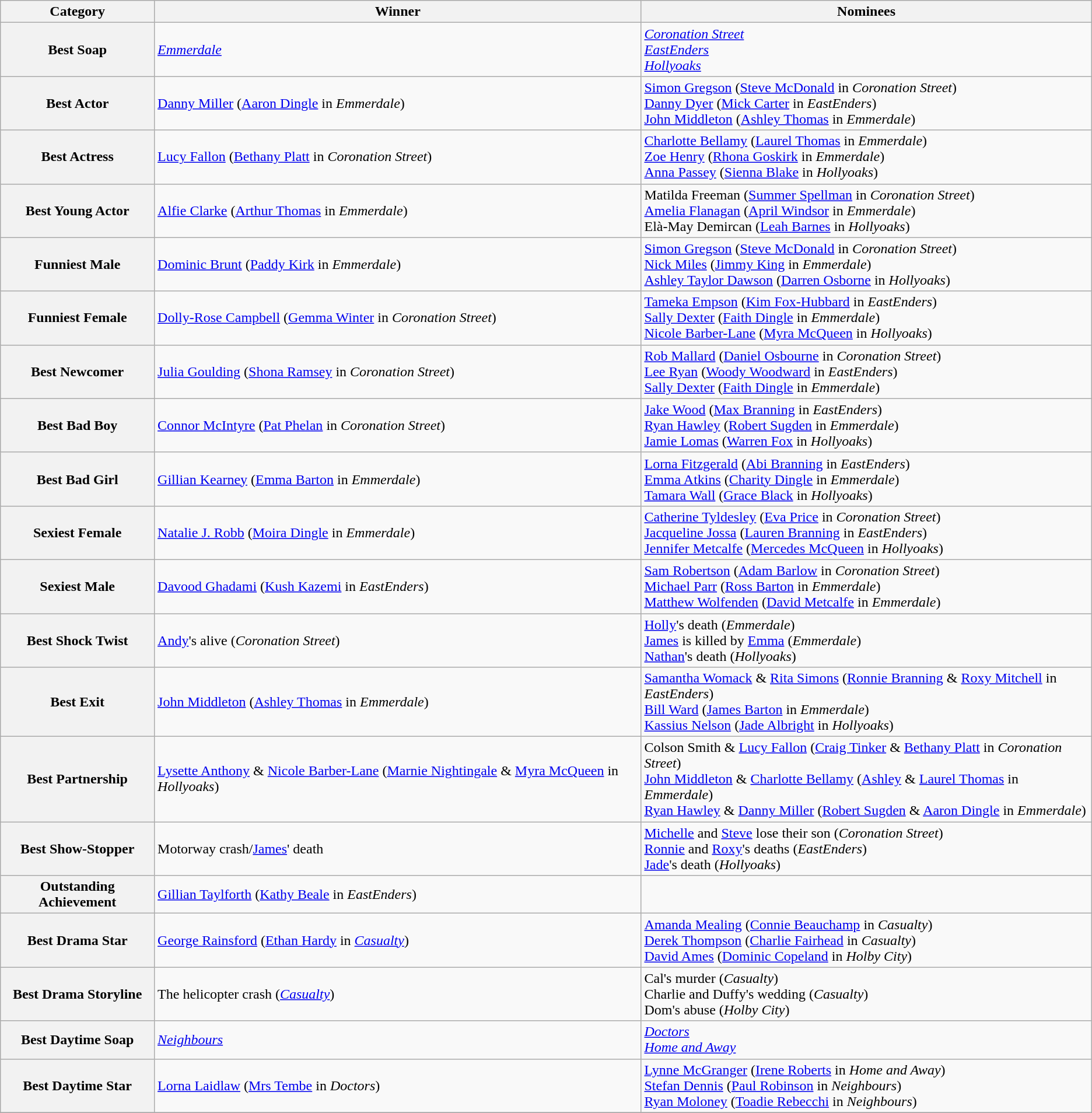<table class="wikitable" style="font-size: 100%;">
<tr>
<th>Category</th>
<th>Winner</th>
<th>Nominees</th>
</tr>
<tr>
<th>Best Soap</th>
<td><em><a href='#'>Emmerdale</a></em></td>
<td><em><a href='#'>Coronation Street</a></em><br><em><a href='#'>EastEnders</a></em><br><em><a href='#'>Hollyoaks</a></em></td>
</tr>
<tr>
<th>Best Actor</th>
<td><a href='#'>Danny Miller</a> (<a href='#'>Aaron Dingle</a> in <em>Emmerdale</em>)</td>
<td><a href='#'>Simon Gregson</a> (<a href='#'>Steve McDonald</a> in <em>Coronation Street</em>)<br><a href='#'>Danny Dyer</a> (<a href='#'>Mick Carter</a> in <em>EastEnders</em>)<br><a href='#'>John Middleton</a> (<a href='#'>Ashley Thomas</a> in <em>Emmerdale</em>)</td>
</tr>
<tr>
<th>Best Actress</th>
<td><a href='#'>Lucy Fallon</a> (<a href='#'>Bethany Platt</a> in <em>Coronation Street</em>)</td>
<td><a href='#'>Charlotte Bellamy</a> (<a href='#'>Laurel Thomas</a> in <em>Emmerdale</em>)<br><a href='#'>Zoe Henry</a> (<a href='#'>Rhona Goskirk</a> in <em>Emmerdale</em>)<br><a href='#'>Anna Passey</a> (<a href='#'>Sienna Blake</a> in <em>Hollyoaks</em>)</td>
</tr>
<tr>
<th>Best Young Actor</th>
<td><a href='#'>Alfie Clarke</a> (<a href='#'>Arthur Thomas</a> in <em>Emmerdale</em>)</td>
<td>Matilda Freeman (<a href='#'>Summer Spellman</a> in <em>Coronation Street</em>)<br><a href='#'>Amelia Flanagan</a> (<a href='#'>April Windsor</a> in <em>Emmerdale</em>)<br>Elà-May Demircan (<a href='#'>Leah Barnes</a> in <em>Hollyoaks</em>)</td>
</tr>
<tr>
<th>Funniest Male</th>
<td><a href='#'>Dominic Brunt</a> (<a href='#'>Paddy Kirk</a> in <em>Emmerdale</em>)</td>
<td><a href='#'>Simon Gregson</a> (<a href='#'>Steve McDonald</a> in <em>Coronation Street</em>)<br><a href='#'>Nick Miles</a> (<a href='#'>Jimmy King</a> in <em>Emmerdale</em>)<br><a href='#'>Ashley Taylor Dawson</a> (<a href='#'>Darren Osborne</a> in <em>Hollyoaks</em>)</td>
</tr>
<tr>
<th>Funniest Female</th>
<td><a href='#'>Dolly-Rose Campbell</a> (<a href='#'>Gemma Winter</a> in <em>Coronation Street</em>)</td>
<td><a href='#'>Tameka Empson</a> (<a href='#'>Kim Fox-Hubbard</a> in <em>EastEnders</em>)<br><a href='#'>Sally Dexter</a> (<a href='#'>Faith Dingle</a> in <em>Emmerdale</em>)<br><a href='#'>Nicole Barber-Lane</a> (<a href='#'>Myra McQueen</a> in <em>Hollyoaks</em>)</td>
</tr>
<tr>
<th>Best Newcomer</th>
<td><a href='#'>Julia Goulding</a> (<a href='#'>Shona Ramsey</a> in <em>Coronation Street</em>)</td>
<td><a href='#'>Rob Mallard</a> (<a href='#'>Daniel Osbourne</a> in <em>Coronation Street</em>)<br><a href='#'>Lee Ryan</a> (<a href='#'>Woody Woodward</a> in <em>EastEnders</em>)<br><a href='#'>Sally Dexter</a> (<a href='#'>Faith Dingle</a> in <em>Emmerdale</em>)</td>
</tr>
<tr>
<th>Best Bad Boy</th>
<td><a href='#'>Connor McIntyre</a> (<a href='#'>Pat Phelan</a> in <em>Coronation Street</em>)</td>
<td><a href='#'>Jake Wood</a> (<a href='#'>Max Branning</a> in <em>EastEnders</em>)<br><a href='#'>Ryan Hawley</a> (<a href='#'>Robert Sugden</a> in <em>Emmerdale</em>)<br><a href='#'>Jamie Lomas</a> (<a href='#'>Warren Fox</a> in <em>Hollyoaks</em>)</td>
</tr>
<tr>
<th>Best Bad Girl</th>
<td><a href='#'>Gillian Kearney</a> (<a href='#'>Emma Barton</a> in <em>Emmerdale</em>)</td>
<td><a href='#'>Lorna Fitzgerald</a> (<a href='#'>Abi Branning</a> in <em>EastEnders</em>)<br><a href='#'>Emma Atkins</a> (<a href='#'>Charity Dingle</a> in <em>Emmerdale</em>)<br><a href='#'>Tamara Wall</a> (<a href='#'>Grace Black</a> in <em>Hollyoaks</em>)</td>
</tr>
<tr>
<th>Sexiest Female</th>
<td><a href='#'>Natalie J. Robb</a> (<a href='#'>Moira Dingle</a> in <em>Emmerdale</em>)</td>
<td><a href='#'>Catherine Tyldesley</a> (<a href='#'>Eva Price</a> in <em>Coronation Street</em>)<br><a href='#'>Jacqueline Jossa</a> (<a href='#'>Lauren Branning</a> in <em>EastEnders</em>)<br><a href='#'>Jennifer Metcalfe</a> (<a href='#'>Mercedes McQueen</a> in <em>Hollyoaks</em>)</td>
</tr>
<tr>
<th>Sexiest Male</th>
<td><a href='#'>Davood Ghadami</a> (<a href='#'>Kush Kazemi</a> in <em>EastEnders</em>)</td>
<td><a href='#'>Sam Robertson</a> (<a href='#'>Adam Barlow</a> in <em>Coronation Street</em>)<br><a href='#'>Michael Parr</a> (<a href='#'>Ross Barton</a> in <em>Emmerdale</em>)<br><a href='#'>Matthew Wolfenden</a> (<a href='#'>David Metcalfe</a> in <em>Emmerdale</em>)</td>
</tr>
<tr>
<th>Best Shock Twist</th>
<td><a href='#'>Andy</a>'s alive (<em>Coronation Street</em>)</td>
<td><a href='#'>Holly</a>'s death (<em>Emmerdale</em>)<br><a href='#'>James</a> is killed by <a href='#'>Emma</a> (<em>Emmerdale</em>)<br><a href='#'>Nathan</a>'s death (<em>Hollyoaks</em>)</td>
</tr>
<tr>
<th>Best Exit</th>
<td><a href='#'>John Middleton</a> (<a href='#'>Ashley Thomas</a> in <em>Emmerdale</em>)</td>
<td><a href='#'>Samantha Womack</a> & <a href='#'>Rita Simons</a> (<a href='#'>Ronnie Branning</a> & <a href='#'>Roxy Mitchell</a> in <em>EastEnders</em>)<br><a href='#'>Bill Ward</a> (<a href='#'>James Barton</a> in <em>Emmerdale</em>)<br><a href='#'>Kassius Nelson</a> (<a href='#'>Jade Albright</a> in <em>Hollyoaks</em>)</td>
</tr>
<tr>
<th>Best Partnership</th>
<td><a href='#'>Lysette Anthony</a> & <a href='#'>Nicole Barber-Lane</a> (<a href='#'>Marnie Nightingale</a> & <a href='#'>Myra McQueen</a> in <em>Hollyoaks</em>)</td>
<td>Colson Smith & <a href='#'>Lucy Fallon</a> (<a href='#'>Craig Tinker</a> & <a href='#'>Bethany Platt</a> in <em>Coronation Street</em>)<br><a href='#'>John Middleton</a> & <a href='#'>Charlotte Bellamy</a> (<a href='#'>Ashley</a> & <a href='#'>Laurel Thomas</a> in <em>Emmerdale</em>)<br><a href='#'>Ryan Hawley</a> & <a href='#'>Danny Miller</a> (<a href='#'>Robert Sugden</a> & <a href='#'>Aaron Dingle</a> in <em>Emmerdale</em>)</td>
</tr>
<tr>
<th>Best Show-Stopper</th>
<td>Motorway crash/<a href='#'>James</a>' death</td>
<td><a href='#'>Michelle</a> and <a href='#'>Steve</a> lose their son (<em>Coronation Street</em>)<br><a href='#'>Ronnie</a> and <a href='#'>Roxy</a>'s deaths (<em>EastEnders</em>)<br><a href='#'>Jade</a>'s death (<em>Hollyoaks</em>)</td>
</tr>
<tr>
<th>Outstanding Achievement</th>
<td><a href='#'>Gillian Taylforth</a> (<a href='#'>Kathy Beale</a> in <em>EastEnders</em>)</td>
<td></td>
</tr>
<tr>
<th>Best Drama Star</th>
<td><a href='#'>George Rainsford</a> (<a href='#'>Ethan Hardy</a> in <em><a href='#'>Casualty</a></em>)</td>
<td><a href='#'>Amanda Mealing</a> (<a href='#'>Connie Beauchamp</a> in <em>Casualty</em>)<br><a href='#'>Derek Thompson</a> (<a href='#'>Charlie Fairhead</a> in <em>Casualty</em>)<br><a href='#'>David Ames</a> (<a href='#'>Dominic Copeland</a> in <em>Holby City</em>)</td>
</tr>
<tr>
<th>Best Drama Storyline</th>
<td>The helicopter crash (<em><a href='#'>Casualty</a></em>)</td>
<td>Cal's murder (<em>Casualty</em>)<br>Charlie and Duffy's wedding (<em>Casualty</em>)<br>Dom's abuse (<em>Holby City</em>)</td>
</tr>
<tr>
<th>Best Daytime Soap</th>
<td><em><a href='#'>Neighbours</a></em></td>
<td><em><a href='#'>Doctors</a></em><br><em><a href='#'>Home and Away</a></em></td>
</tr>
<tr>
<th>Best Daytime Star</th>
<td><a href='#'>Lorna Laidlaw</a> (<a href='#'>Mrs Tembe</a> in <em>Doctors</em>)</td>
<td><a href='#'>Lynne McGranger</a> (<a href='#'>Irene Roberts</a> in <em>Home and Away</em>)<br><a href='#'>Stefan Dennis</a> (<a href='#'>Paul Robinson</a> in <em>Neighbours</em>)<br><a href='#'>Ryan Moloney</a> (<a href='#'>Toadie Rebecchi</a> in <em>Neighbours</em>)</td>
</tr>
<tr>
</tr>
</table>
